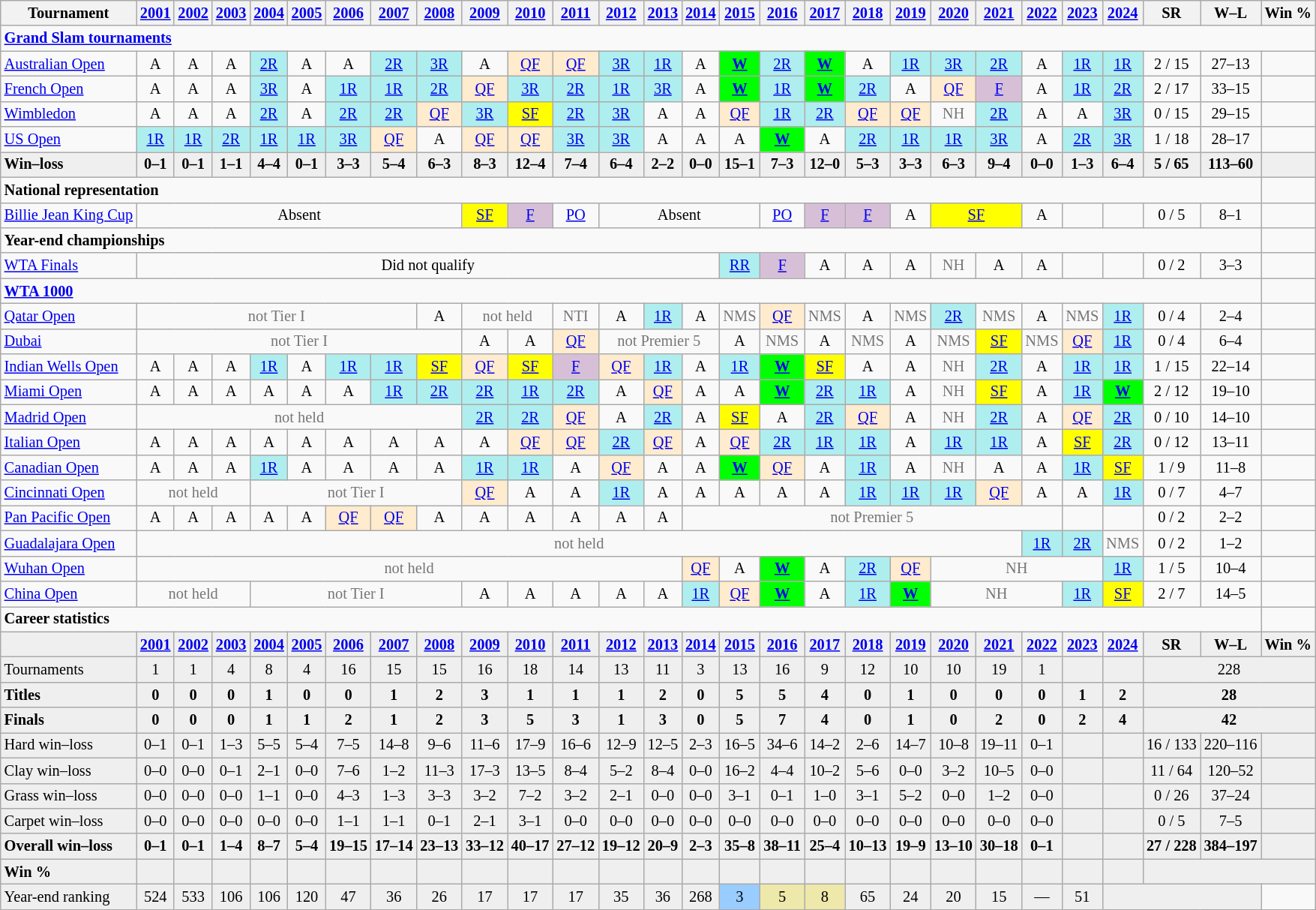<table class="wikitable nowrap" style=font-size:85%;text-align:center>
<tr>
<th>Tournament</th>
<th><a href='#'>2001</a></th>
<th><a href='#'>2002</a></th>
<th><a href='#'>2003</a></th>
<th><a href='#'>2004</a></th>
<th><a href='#'>2005</a></th>
<th><a href='#'>2006</a></th>
<th><a href='#'>2007</a></th>
<th><a href='#'>2008</a></th>
<th><a href='#'>2009</a></th>
<th><a href='#'>2010</a></th>
<th><a href='#'>2011</a></th>
<th><a href='#'>2012</a></th>
<th><a href='#'>2013</a></th>
<th><a href='#'>2014</a></th>
<th><a href='#'>2015</a></th>
<th><a href='#'>2016</a></th>
<th><a href='#'>2017</a></th>
<th><a href='#'>2018</a></th>
<th><a href='#'>2019</a></th>
<th><a href='#'>2020</a></th>
<th><a href='#'>2021</a></th>
<th><a href='#'>2022</a></th>
<th><a href='#'>2023</a></th>
<th><a href='#'>2024</a></th>
<th>SR</th>
<th>W–L</th>
<th>Win %</th>
</tr>
<tr>
<td colspan="28" align="left"><strong><a href='#'>Grand Slam tournaments</a></strong></td>
</tr>
<tr>
<td align=left><a href='#'>Australian Open</a></td>
<td>A</td>
<td>A</td>
<td>A</td>
<td bgcolor=afeeee><a href='#'>2R</a></td>
<td>A</td>
<td>A</td>
<td bgcolor=afeeee><a href='#'>2R</a></td>
<td bgcolor=afeeee><a href='#'>3R</a></td>
<td>A</td>
<td bgcolor=ffebcd><a href='#'>QF</a></td>
<td bgcolor=ffebcd><a href='#'>QF</a></td>
<td bgcolor=afeeee><a href='#'>3R</a></td>
<td bgcolor=afeeee><a href='#'>1R</a></td>
<td>A</td>
<td bgcolor=lime><a href='#'><strong>W</strong></a></td>
<td bgcolor=afeeee><a href='#'>2R</a></td>
<td bgcolor=lime><a href='#'><strong>W</strong></a></td>
<td>A</td>
<td bgcolor=afeeee><a href='#'>1R</a></td>
<td bgcolor=afeeee><a href='#'>3R</a></td>
<td bgcolor=afeeee><a href='#'>2R</a></td>
<td>A</td>
<td bgcolor=afeeee><a href='#'>1R</a></td>
<td bgcolor=afeeee><a href='#'>1R</a></td>
<td>2 / 15</td>
<td>27–13</td>
<td></td>
</tr>
<tr>
<td align=left><a href='#'>French Open</a></td>
<td>A</td>
<td>A</td>
<td>A</td>
<td bgcolor=afeeee><a href='#'>3R</a></td>
<td>A</td>
<td bgcolor=afeeee><a href='#'>1R</a></td>
<td bgcolor=afeeee><a href='#'>1R</a></td>
<td bgcolor=afeeee><a href='#'>2R</a></td>
<td bgcolor=ffebcd><a href='#'>QF</a></td>
<td bgcolor=afeeee><a href='#'>3R</a></td>
<td bgcolor=afeeee><a href='#'>2R</a></td>
<td bgcolor=afeeee><a href='#'>1R</a></td>
<td bgcolor=afeeee><a href='#'>3R</a></td>
<td>A</td>
<td bgcolor=lime><a href='#'><strong>W</strong></a></td>
<td bgcolor=afeeee><a href='#'>1R</a></td>
<td bgcolor=lime><a href='#'><strong>W</strong></a></td>
<td bgcolor=afeeee><a href='#'>2R</a></td>
<td>A</td>
<td bgcolor=ffebcd><a href='#'>QF</a></td>
<td bgcolor=thistle><a href='#'>F</a></td>
<td>A</td>
<td bgcolor=afeeee><a href='#'>1R</a></td>
<td bgcolor=afeeee><a href='#'>2R</a></td>
<td>2 / 17</td>
<td>33–15</td>
<td></td>
</tr>
<tr>
<td align=left><a href='#'>Wimbledon</a></td>
<td>A</td>
<td>A</td>
<td>A</td>
<td bgcolor=afeeee><a href='#'>2R</a></td>
<td>A</td>
<td bgcolor=afeeee><a href='#'>2R</a></td>
<td bgcolor=afeeee><a href='#'>2R</a></td>
<td bgcolor=ffebcd><a href='#'>QF</a></td>
<td bgcolor=afeeee><a href='#'>3R</a></td>
<td bgcolor=yellow><a href='#'>SF</a></td>
<td bgcolor=afeeee><a href='#'>2R</a></td>
<td bgcolor=afeeee><a href='#'>3R</a></td>
<td>A</td>
<td>A</td>
<td bgcolor=ffebcd><a href='#'>QF</a></td>
<td bgcolor=afeeee><a href='#'>1R</a></td>
<td bgcolor=afeeee><a href='#'>2R</a></td>
<td bgcolor=ffebcd><a href='#'>QF</a></td>
<td bgcolor=ffebcd><a href='#'>QF</a></td>
<td style=color:#767676>NH</td>
<td bgcolor=afeeee><a href='#'>2R</a></td>
<td>A</td>
<td>A</td>
<td bgcolor=afeeee><a href='#'>3R</a></td>
<td>0 / 15</td>
<td>29–15</td>
<td></td>
</tr>
<tr>
<td align=left><a href='#'>US Open</a></td>
<td bgcolor=afeeee><a href='#'>1R</a></td>
<td bgcolor=afeeee><a href='#'>1R</a></td>
<td bgcolor=afeeee><a href='#'>2R</a></td>
<td bgcolor=afeeee><a href='#'>1R</a></td>
<td bgcolor=afeeee><a href='#'>1R</a></td>
<td bgcolor=afeeee><a href='#'>3R</a></td>
<td bgcolor=ffebcd><a href='#'>QF</a></td>
<td>A</td>
<td bgcolor=ffebcd><a href='#'>QF</a></td>
<td bgcolor=ffebcd><a href='#'>QF</a></td>
<td bgcolor=afeeee><a href='#'>3R</a></td>
<td bgcolor=afeeee><a href='#'>3R</a></td>
<td>A</td>
<td>A</td>
<td>A</td>
<td bgcolor=lime><a href='#'><strong>W</strong></a></td>
<td>A</td>
<td bgcolor=afeeee><a href='#'>2R</a></td>
<td bgcolor=afeeee><a href='#'>1R</a></td>
<td bgcolor=afeeee><a href='#'>1R</a></td>
<td bgcolor=afeeee><a href='#'>3R</a></td>
<td>A</td>
<td bgcolor=afeeee><a href='#'>2R</a></td>
<td bgcolor=afeeee><a href='#'>3R</a></td>
<td>1 / 18</td>
<td>28–17</td>
<td></td>
</tr>
<tr style=font-weight:bold;background:#efefef>
<td style=text-align:left>Win–loss</td>
<td>0–1</td>
<td>0–1</td>
<td>1–1</td>
<td>4–4</td>
<td>0–1</td>
<td>3–3</td>
<td>5–4</td>
<td>6–3</td>
<td>8–3</td>
<td>12–4</td>
<td>7–4</td>
<td>6–4</td>
<td>2–2</td>
<td>0–0</td>
<td>15–1</td>
<td>7–3</td>
<td>12–0</td>
<td>5–3</td>
<td>3–3</td>
<td>6–3</td>
<td>9–4</td>
<td>0–0</td>
<td>1–3</td>
<td>6–4</td>
<td>5 / 65</td>
<td>113–60</td>
<td></td>
</tr>
<tr>
<td colspan="27" align="left"><strong>National representation</strong></td>
</tr>
<tr>
<td align=left><a href='#'>Billie Jean King Cup</a></td>
<td colspan=8>Absent</td>
<td bgcolor=yellow><a href='#'>SF</a></td>
<td bgcolor=thistle><a href='#'>F</a></td>
<td><a href='#'>PO</a></td>
<td colspan=4>Absent</td>
<td><a href='#'>PO</a></td>
<td bgcolor=thistle><a href='#'>F</a></td>
<td bgcolor=thistle><a href='#'>F</a></td>
<td>A</td>
<td colspan=2 bgcolor=yellow><a href='#'>SF</a></td>
<td>A</td>
<td></td>
<td></td>
<td>0 / 5</td>
<td>8–1</td>
<td></td>
</tr>
<tr>
<td colspan="27" align="left"><strong>Year-end championships</strong></td>
</tr>
<tr>
<td align=left><a href='#'>WTA Finals</a></td>
<td colspan=14>Did not qualify</td>
<td bgcolor=afeeee><a href='#'>RR</a></td>
<td bgcolor=thistle><a href='#'>F</a></td>
<td>A</td>
<td>A</td>
<td>A</td>
<td style=color:#767676>NH</td>
<td>A</td>
<td>A</td>
<td></td>
<td></td>
<td>0 / 2</td>
<td>3–3</td>
<td></td>
</tr>
<tr>
<td colspan="27" align="left"><strong><a href='#'>WTA 1000</a></strong></td>
</tr>
<tr>
<td align=left><a href='#'>Qatar Open</a></td>
<td colspan=7 style=color:#767676>not Tier I</td>
<td>A</td>
<td colspan=2 style=color:#767676>not held</td>
<td colspan=1 style=color:#767676>NTI</td>
<td>A</td>
<td bgcolor=afeeee><a href='#'>1R</a></td>
<td>A</td>
<td colspan=1 style=color:#767676>NMS</td>
<td bgcolor=ffebcd><a href='#'>QF</a></td>
<td style=color:#767676>NMS</td>
<td>A</td>
<td style=color:#767676>NMS</td>
<td bgcolor=afeeee><a href='#'>2R</a></td>
<td style=color:#767676>NMS</td>
<td>A</td>
<td style=color:#767676>NMS</td>
<td bgcolor=afeeee><a href='#'>1R</a></td>
<td>0 / 4</td>
<td>2–4</td>
<td></td>
</tr>
<tr>
<td align=left><a href='#'>Dubai</a></td>
<td colspan=8 style=color:#767676>not Tier I</td>
<td>A</td>
<td>A</td>
<td bgcolor=ffebcd><a href='#'>QF</a></td>
<td colspan=3 style=color:#767676>not Premier 5</td>
<td>A</td>
<td style=color:#767676>NMS</td>
<td>A</td>
<td style=color:#767676>NMS</td>
<td>A</td>
<td style=color:#767676>NMS</td>
<td bgcolor=yellow><a href='#'>SF</a></td>
<td style=color:#767676>NMS</td>
<td bgcolor=ffebcd><a href='#'>QF</a></td>
<td bgcolor=afeeee><a href='#'>1R</a></td>
<td>0 / 4</td>
<td>6–4</td>
<td></td>
</tr>
<tr>
<td align=left><a href='#'>Indian Wells Open</a></td>
<td>A</td>
<td>A</td>
<td>A</td>
<td bgcolor=afeeee><a href='#'>1R</a></td>
<td>A</td>
<td bgcolor=afeeee><a href='#'>1R</a></td>
<td bgcolor=afeeee><a href='#'>1R</a></td>
<td bgcolor=yellow><a href='#'>SF</a></td>
<td bgcolor=ffebcd><a href='#'>QF</a></td>
<td bgcolor=yellow><a href='#'>SF</a></td>
<td bgcolor=thistle><a href='#'>F</a></td>
<td bgcolor=ffebcd><a href='#'>QF</a></td>
<td bgcolor=afeeee><a href='#'>1R</a></td>
<td>A</td>
<td bgcolor=afeeee><a href='#'>1R</a></td>
<td bgcolor=lime><strong><a href='#'>W</a></strong></td>
<td bgcolor=yellow><a href='#'>SF</a></td>
<td>A</td>
<td>A</td>
<td style="color:#767676">NH</td>
<td bgcolor=afeeee><a href='#'>2R</a></td>
<td>A</td>
<td bgcolor=afeeee><a href='#'>1R</a></td>
<td bgcolor=afeeee><a href='#'>1R</a></td>
<td>1 / 15</td>
<td>22–14</td>
<td></td>
</tr>
<tr>
<td align=left><a href='#'>Miami Open</a></td>
<td>A</td>
<td>A</td>
<td>A</td>
<td>A</td>
<td>A</td>
<td>A</td>
<td bgcolor=afeeee><a href='#'>1R</a></td>
<td bgcolor=afeeee><a href='#'>2R</a></td>
<td bgcolor=afeeee><a href='#'>2R</a></td>
<td bgcolor=afeeee><a href='#'>1R</a></td>
<td bgcolor=afeeee><a href='#'>2R</a></td>
<td>A</td>
<td bgcolor=ffebcd><a href='#'>QF</a></td>
<td>A</td>
<td>A</td>
<td bgcolor=lime><strong><a href='#'>W</a></strong></td>
<td bgcolor=afeeee><a href='#'>2R</a></td>
<td bgcolor=afeeee><a href='#'>1R</a></td>
<td>A</td>
<td style=color:#767676>NH</td>
<td bgcolor=yellow><a href='#'>SF</a></td>
<td>A</td>
<td bgcolor=afeeee><a href='#'>1R</a></td>
<td bgcolor=lime><strong><a href='#'>W</a></strong></td>
<td>2 / 12</td>
<td>19–10</td>
<td></td>
</tr>
<tr>
<td align=left><a href='#'>Madrid Open</a></td>
<td colspan=8 style=color:#767676>not held</td>
<td bgcolor=afeeee><a href='#'>2R</a></td>
<td bgcolor=afeeee><a href='#'>2R</a></td>
<td bgcolor=ffebcd><a href='#'>QF</a></td>
<td>A</td>
<td bgcolor=afeeee><a href='#'>2R</a></td>
<td>A</td>
<td bgcolor=yellow><a href='#'>SF</a></td>
<td>A</td>
<td bgcolor=afeeee><a href='#'>2R</a></td>
<td bgcolor=ffebcd><a href='#'>QF</a></td>
<td>A</td>
<td style=color:#767676>NH</td>
<td bgcolor=afeeee><a href='#'>2R</a></td>
<td>A</td>
<td bgcolor=ffebcd><a href='#'>QF</a></td>
<td bgcolor=afeeee><a href='#'>2R</a></td>
<td>0 / 10</td>
<td>14–10</td>
<td></td>
</tr>
<tr>
<td align=left><a href='#'>Italian Open</a></td>
<td>A</td>
<td>A</td>
<td>A</td>
<td>A</td>
<td>A</td>
<td>A</td>
<td>A</td>
<td>A</td>
<td>A</td>
<td bgcolor=ffebcd><a href='#'>QF</a></td>
<td bgcolor=ffebcd><a href='#'>QF</a></td>
<td bgcolor=afeeee><a href='#'>2R</a></td>
<td bgcolor=ffebcd><a href='#'>QF</a></td>
<td>A</td>
<td bgcolor=ffebcd><a href='#'>QF</a></td>
<td bgcolor=afeeee><a href='#'>2R</a></td>
<td bgcolor=afeeee><a href='#'>1R</a></td>
<td bgcolor=afeeee><a href='#'>1R</a></td>
<td>A</td>
<td bgcolor=afeeee><a href='#'>1R</a></td>
<td bgcolor=afeeee><a href='#'>1R</a></td>
<td>A</td>
<td bgcolor=yellow><a href='#'>SF</a></td>
<td bgcolor=afeeee><a href='#'>2R</a></td>
<td>0 / 12</td>
<td>13–11</td>
<td></td>
</tr>
<tr>
<td align=left><a href='#'>Canadian Open</a></td>
<td>A</td>
<td>A</td>
<td>A</td>
<td bgcolor=afeeee><a href='#'>1R</a></td>
<td>A</td>
<td>A</td>
<td>A</td>
<td>A</td>
<td bgcolor=afeeee><a href='#'>1R</a></td>
<td bgcolor=afeeee><a href='#'>1R</a></td>
<td>A</td>
<td bgcolor=ffebcd><a href='#'>QF</a></td>
<td>A</td>
<td>A</td>
<td bgcolor=lime><a href='#'><strong>W</strong></a></td>
<td bgcolor=ffebcd><a href='#'>QF</a></td>
<td>A</td>
<td bgcolor=afeeee><a href='#'>1R</a></td>
<td>A</td>
<td style=color:#767676>NH</td>
<td>A</td>
<td>A</td>
<td bgcolor=afeeee><a href='#'>1R</a></td>
<td bgcolor=yellow><a href='#'>SF</a></td>
<td>1 / 9</td>
<td>11–8</td>
<td></td>
</tr>
<tr>
<td align=left><a href='#'>Cincinnati Open</a></td>
<td colspan=3 style=color:#767676>not held</td>
<td colspan=5 style=color:#767676>not Tier I</td>
<td bgcolor=ffebcd><a href='#'>QF</a></td>
<td>A</td>
<td>A</td>
<td bgcolor=afeeee><a href='#'>1R</a></td>
<td>A</td>
<td>A</td>
<td>A</td>
<td>A</td>
<td>A</td>
<td bgcolor=afeeee><a href='#'>1R</a></td>
<td bgcolor=afeeee><a href='#'>1R</a></td>
<td bgcolor=afeeee><a href='#'>1R</a></td>
<td bgcolor=ffebcd><a href='#'>QF</a></td>
<td>A</td>
<td>A</td>
<td bgcolor=afeeee><a href='#'>1R</a></td>
<td>0 / 7</td>
<td>4–7</td>
<td></td>
</tr>
<tr>
<td align=left><a href='#'>Pan Pacific Open</a></td>
<td>A</td>
<td>A</td>
<td>A</td>
<td>A</td>
<td>A</td>
<td bgcolor=ffebcd><a href='#'>QF</a></td>
<td bgcolor=ffebcd><a href='#'>QF</a></td>
<td>A</td>
<td>A</td>
<td>A</td>
<td>A</td>
<td>A</td>
<td>A</td>
<td colspan="9" style="color:#767676">not Premier 5</td>
<td></td>
<td></td>
<td>0 / 2</td>
<td>2–2</td>
<td></td>
</tr>
<tr>
<td align=left><a href='#'>Guadalajara Open</a></td>
<td colspan="21" style="color:#767676">not held</td>
<td bgcolor=afeeee><a href='#'>1R</a></td>
<td bgcolor=afeeee><a href='#'>2R</a></td>
<td style="color:#767676">NMS</td>
<td>0 / 2</td>
<td>1–2</td>
<td></td>
</tr>
<tr>
<td align=left><a href='#'>Wuhan Open</a></td>
<td colspan=13 style=color:#767676>not held</td>
<td bgcolor=ffebcd><a href='#'>QF</a></td>
<td>A</td>
<td bgcolor=lime><a href='#'><strong>W</strong></a></td>
<td>A</td>
<td bgcolor=afeeee><a href='#'>2R</a></td>
<td bgcolor=ffebcd><a href='#'>QF</a></td>
<td colspan="4" style="color:#767676">NH</td>
<td bgcolor=afeeee><a href='#'>1R</a></td>
<td>1 / 5</td>
<td>10–4</td>
<td></td>
</tr>
<tr>
<td align=left><a href='#'>China Open</a></td>
<td colspan=3 style=color:#767676>not held</td>
<td colspan=5 style=color:#767676>not Tier I</td>
<td>A</td>
<td>A</td>
<td>A</td>
<td>A</td>
<td>A</td>
<td bgcolor=afeeee><a href='#'>1R</a></td>
<td bgcolor=ffebcd><a href='#'>QF</a></td>
<td bgcolor=lime><strong><a href='#'>W</a></strong></td>
<td>A</td>
<td bgcolor=afeeee><a href='#'>1R</a></td>
<td bgcolor=lime><strong><a href='#'>W</a></strong></td>
<td colspan="3" style="color:#767676">NH</td>
<td bgcolor=afeeee><a href='#'>1R</a></td>
<td bgcolor=yellow><a href='#'>SF</a></td>
<td>2 / 7</td>
<td>14–5</td>
<td></td>
</tr>
<tr>
<td colspan="27" align="left"><strong>Career statistics</strong></td>
</tr>
<tr style="font-weight:bold;background:#efefef">
<td></td>
<td><a href='#'>2001</a></td>
<td><a href='#'>2002</a></td>
<td><a href='#'>2003</a></td>
<td><a href='#'>2004</a></td>
<td><a href='#'>2005</a></td>
<td><a href='#'>2006</a></td>
<td><a href='#'>2007</a></td>
<td><a href='#'>2008</a></td>
<td><a href='#'>2009</a></td>
<td><a href='#'>2010</a></td>
<td><a href='#'>2011</a></td>
<td><a href='#'>2012</a></td>
<td><a href='#'>2013</a></td>
<td><a href='#'>2014</a></td>
<td><a href='#'>2015</a></td>
<td><a href='#'>2016</a></td>
<td><a href='#'>2017</a></td>
<td><a href='#'>2018</a></td>
<td><a href='#'>2019</a></td>
<td><a href='#'>2020</a></td>
<td><a href='#'>2021</a></td>
<th><a href='#'>2022</a></th>
<th><a href='#'>2023</a></th>
<th><a href='#'>2024</a></th>
<td>SR</td>
<td>W–L</td>
<td>Win %</td>
</tr>
<tr bgcolor="efefef">
<td align="left">Tournaments</td>
<td>1</td>
<td>1</td>
<td>4</td>
<td>8</td>
<td>4</td>
<td>16</td>
<td>15</td>
<td>15</td>
<td>16</td>
<td>18</td>
<td>14</td>
<td>13</td>
<td>11</td>
<td>3</td>
<td>13</td>
<td>16</td>
<td>9</td>
<td>12</td>
<td>10</td>
<td>10</td>
<td>19</td>
<td>1</td>
<td></td>
<td></td>
<td colspan="3">228</td>
</tr>
<tr style="font-weight:bold;background:#efefef">
<td style="text-align:left">Titles</td>
<td>0</td>
<td>0</td>
<td>0</td>
<td>1</td>
<td>0</td>
<td>0</td>
<td>1</td>
<td>2</td>
<td>3</td>
<td>1</td>
<td>1</td>
<td>1</td>
<td>2</td>
<td>0</td>
<td>5</td>
<td>5</td>
<td>4</td>
<td>0</td>
<td>1</td>
<td>0</td>
<td>0</td>
<td>0</td>
<td>1</td>
<td>2</td>
<td colspan="3">28</td>
</tr>
<tr style="font-weight:bold;background:#efefef">
<td style="text-align:left">Finals</td>
<td>0</td>
<td>0</td>
<td>0</td>
<td>1</td>
<td>1</td>
<td>2</td>
<td>1</td>
<td>2</td>
<td>3</td>
<td>5</td>
<td>3</td>
<td>1</td>
<td>3</td>
<td>0</td>
<td>5</td>
<td>7</td>
<td>4</td>
<td>0</td>
<td>1</td>
<td>0</td>
<td>2</td>
<td>0</td>
<td>2</td>
<td>4</td>
<td colspan="3">42</td>
</tr>
<tr bgcolor="efefef">
<td align="left">Hard win–loss</td>
<td>0–1</td>
<td>0–1</td>
<td>1–3</td>
<td>5–5</td>
<td>5–4</td>
<td>7–5</td>
<td>14–8</td>
<td>9–6</td>
<td>11–6</td>
<td>17–9</td>
<td>16–6</td>
<td>12–9</td>
<td>12–5</td>
<td>2–3</td>
<td>16–5</td>
<td>34–6</td>
<td>14–2</td>
<td>2–6</td>
<td>14–7</td>
<td>10–8</td>
<td>19–11</td>
<td>0–1</td>
<td></td>
<td></td>
<td>16 / 133</td>
<td>220–116</td>
<td></td>
</tr>
<tr bgcolor="efefef">
<td align="left">Clay win–loss</td>
<td>0–0</td>
<td>0–0</td>
<td>0–1</td>
<td>2–1</td>
<td>0–0</td>
<td>7–6</td>
<td>1–2</td>
<td>11–3</td>
<td>17–3</td>
<td>13–5</td>
<td>8–4</td>
<td>5–2</td>
<td>8–4</td>
<td>0–0</td>
<td>16–2</td>
<td>4–4</td>
<td>10–2</td>
<td>5–6</td>
<td>0–0</td>
<td>3–2</td>
<td>10–5</td>
<td>0–0</td>
<td></td>
<td></td>
<td>11 / 64</td>
<td>120–52</td>
<td></td>
</tr>
<tr bgcolor="efefef">
<td align="left">Grass win–loss</td>
<td>0–0</td>
<td>0–0</td>
<td>0–0</td>
<td>1–1</td>
<td>0–0</td>
<td>4–3</td>
<td>1–3</td>
<td>3–3</td>
<td>3–2</td>
<td>7–2</td>
<td>3–2</td>
<td>2–1</td>
<td>0–0</td>
<td>0–0</td>
<td>3–1</td>
<td>0–1</td>
<td>1–0</td>
<td>3–1</td>
<td>5–2</td>
<td>0–0</td>
<td>1–2</td>
<td>0–0</td>
<td></td>
<td></td>
<td>0 / 26</td>
<td>37–24</td>
<td></td>
</tr>
<tr bgcolor="efefef">
<td align="left">Carpet win–loss</td>
<td>0–0</td>
<td>0–0</td>
<td>0–0</td>
<td>0–0</td>
<td>0–0</td>
<td>1–1</td>
<td>1–1</td>
<td>0–1</td>
<td>2–1</td>
<td>3–1</td>
<td>0–0</td>
<td>0–0</td>
<td>0–0</td>
<td>0–0</td>
<td>0–0</td>
<td>0–0</td>
<td>0–0</td>
<td>0–0</td>
<td>0–0</td>
<td>0–0</td>
<td>0–0</td>
<td>0–0</td>
<td></td>
<td></td>
<td>0 / 5</td>
<td>7–5</td>
<td></td>
</tr>
<tr style="font-weight:bold;background:#efefef">
<td style="text-align:left">Overall win–loss</td>
<td>0–1</td>
<td>0–1</td>
<td>1–4</td>
<td>8–7</td>
<td>5–4</td>
<td>19–15</td>
<td>17–14</td>
<td>23–13</td>
<td>33–12</td>
<td>40–17</td>
<td>27–12</td>
<td>19–12</td>
<td>20–9</td>
<td>2–3</td>
<td>35–8</td>
<td>38–11</td>
<td>25–4</td>
<td>10–13</td>
<td>19–9</td>
<td>13–10</td>
<td>30–18</td>
<td>0–1</td>
<td></td>
<td></td>
<td>27 / 228</td>
<td>384–197</td>
<td></td>
</tr>
<tr style="font-weight:bold;background:#efefef">
<td style="text-align:left">Win %</td>
<td></td>
<td></td>
<td></td>
<td></td>
<td></td>
<td></td>
<td></td>
<td></td>
<td></td>
<td></td>
<td></td>
<td></td>
<td></td>
<td></td>
<td></td>
<td></td>
<td></td>
<td></td>
<td></td>
<td></td>
<td></td>
<td></td>
<td></td>
<td></td>
<td colspan="3"></td>
</tr>
<tr bgcolor="efefef">
<td align="left">Year-end ranking</td>
<td>524</td>
<td>533</td>
<td>106</td>
<td>106</td>
<td>120</td>
<td>47</td>
<td>36</td>
<td>26</td>
<td>17</td>
<td>17</td>
<td>17</td>
<td>35</td>
<td>36</td>
<td>268</td>
<td bgcolor="99CCFF">3</td>
<td bgcolor="EEE8AA">5</td>
<td bgcolor="EEE8AA">8</td>
<td>65</td>
<td>24</td>
<td>20</td>
<td>15</td>
<td>—</td>
<td>51</td>
<td colspan="3"></td>
</tr>
</table>
